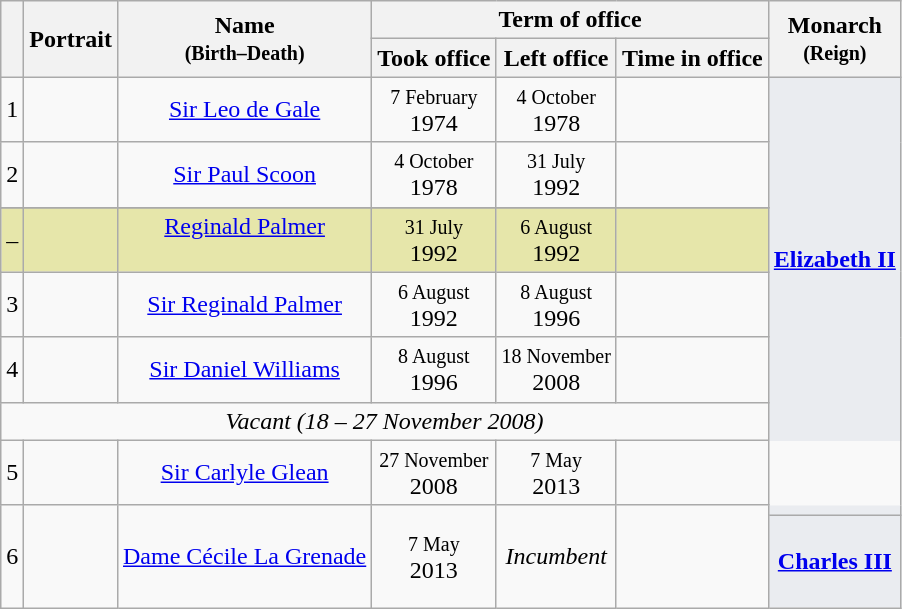<table class="wikitable" style="text-align:center;">
<tr>
<th rowspan="2"></th>
<th rowspan="2">Portrait</th>
<th rowspan="2">Name<br><small>(Birth–Death)</small></th>
<th colspan="3">Term of office</th>
<th rowspan="2">Monarch<br><small>(Reign)</small></th>
</tr>
<tr>
<th>Took office</th>
<th>Left office</th>
<th>Time in office</th>
</tr>
<tr>
<td>1</td>
<td></td>
<td><a href='#'>Sir Leo de Gale</a><br></td>
<td><small>7 February</small><br>1974</td>
<td><small>4 October</small><br>1978</td>
<td></td>
<td rowspan="7" style="background:#eaecf0; border-style: solid solid none solid ;"><br><strong><a href='#'>Elizabeth II</a></strong><br><br></td>
</tr>
<tr>
<td>2</td>
<td></td>
<td><a href='#'>Sir Paul Scoon</a><br></td>
<td><small>4 October</small><br>1978</td>
<td><small>31 July</small><br>1992</td>
<td></td>
</tr>
<tr>
</tr>
<tr style="background:#e6e6aa;">
<td>–</td>
<td></td>
<td><a href='#'>Reginald Palmer</a><br><br></td>
<td><small>31 July</small><br>1992</td>
<td><small>6 August</small><br>1992</td>
<td></td>
</tr>
<tr>
<td>3</td>
<td></td>
<td><a href='#'>Sir Reginald Palmer</a><br></td>
<td><small>6 August</small><br>1992</td>
<td><small>8 August</small><br>1996</td>
<td></td>
</tr>
<tr>
<td>4</td>
<td></td>
<td><a href='#'>Sir Daniel Williams</a><br></td>
<td><small>8 August</small><br>1996</td>
<td><small>18 November</small><br>2008</td>
<td></td>
</tr>
<tr>
<td colspan="6"><em>Vacant (18 – 27 November 2008)</em></td>
</tr>
<tr>
<td>5</td>
<td></td>
<td><a href='#'>Sir Carlyle Glean</a><br></td>
<td><small>27 November</small><br>2008</td>
<td><small>7 May</small><br>2013</td>
<td></td>
</tr>
<tr>
<td rowspan=2>6</td>
<td rowspan=2></td>
<td rowspan=2><a href='#'>Dame Cécile La Grenade</a><br></td>
<td rowspan=2><small>7 May</small><br>2013</td>
<td rowspan=2><em>Incumbent</em></td>
<td rowspan=2></td>
<td style="background:#eaecf0 ; border-style: none solid solid solid ;"></td>
</tr>
<tr>
<td rowspan="1" style="background:#eaecf0"><br><strong><a href='#'>Charles III</a></strong><br><br></td>
</tr>
</table>
